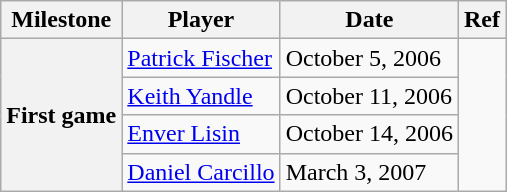<table class="wikitable">
<tr>
<th scope="col">Milestone</th>
<th scope="col">Player</th>
<th scope="col">Date</th>
<th scope="col">Ref</th>
</tr>
<tr>
<th rowspan=4>First game</th>
<td><a href='#'>Patrick Fischer</a></td>
<td>October 5, 2006</td>
<td rowspan=4></td>
</tr>
<tr>
<td><a href='#'>Keith Yandle</a></td>
<td>October 11, 2006</td>
</tr>
<tr>
<td><a href='#'>Enver Lisin</a></td>
<td>October 14, 2006</td>
</tr>
<tr>
<td><a href='#'>Daniel Carcillo</a></td>
<td>March 3, 2007</td>
</tr>
</table>
